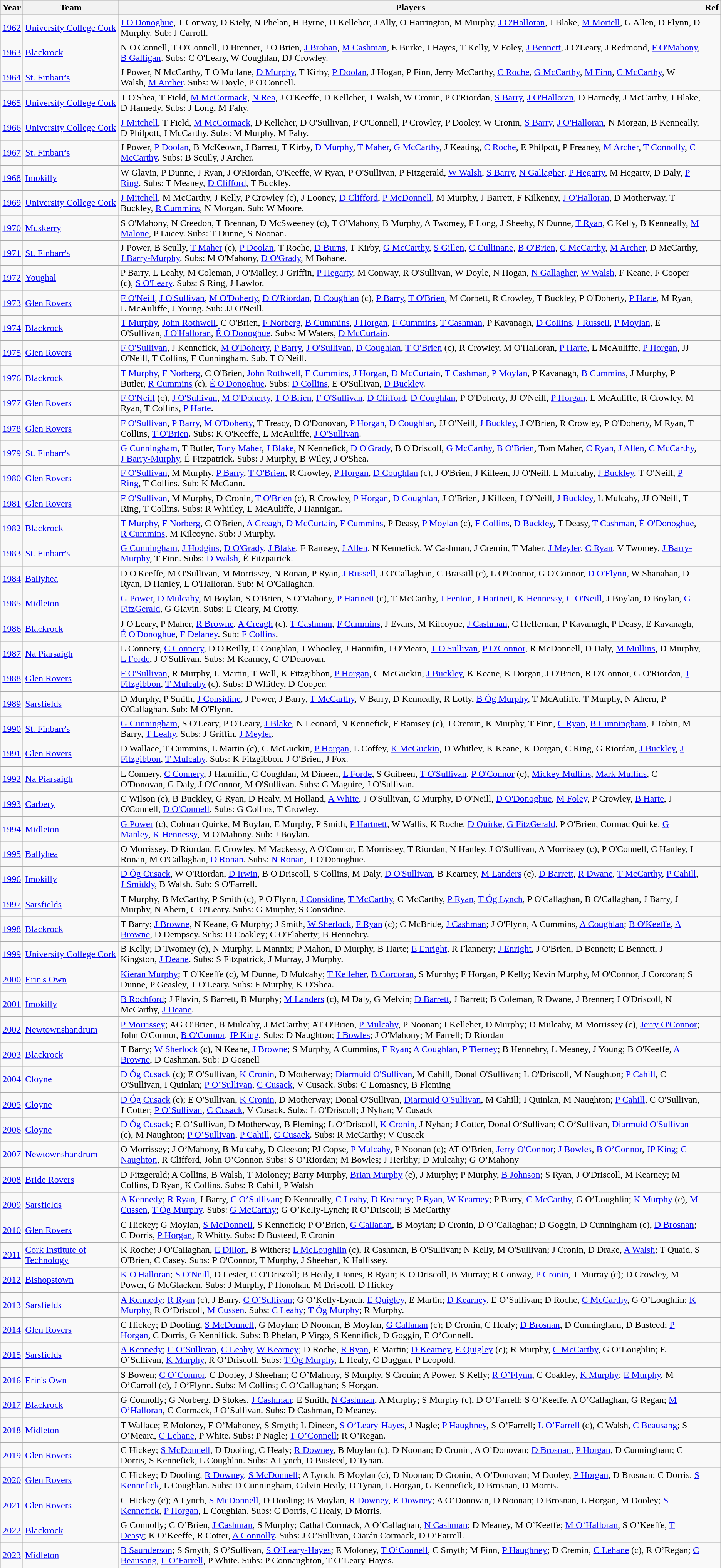<table class="wikitable plainrowheaders sortable">
<tr>
<th scope=col>Year</th>
<th scope=col>Team</th>
<th scope=col class="unsortable">Players</th>
<th scope=col class="unsortable">Ref</th>
</tr>
<tr>
<td align="center"><a href='#'>1962</a></td>
<td> <a href='#'>University College Cork</a></td>
<td><a href='#'>J O'Donoghue</a>, T Conway, D Kiely, N Phelan, H Byrne, D Kelleher, J Ally, O Harrington, M Murphy, <a href='#'>J O'Halloran</a>, J Blake, <a href='#'>M Mortell</a>, G Allen, D Flynn, D Murphy. Sub: J Carroll.</td>
<td></td>
</tr>
<tr>
<td align="center"><a href='#'>1963</a></td>
<td> <a href='#'>Blackrock</a></td>
<td>N O'Connell, T O'Connell, D Brenner, J O'Brien, <a href='#'>J Brohan</a>, <a href='#'>M Cashman</a>, E Burke, J Hayes, T Kelly, V Foley, <a href='#'>J Bennett</a>, J O'Leary, J Redmond, <a href='#'>F O'Mahony</a>, <a href='#'>B Galligan</a>. Subs: C O'Leary, W Coughlan, DJ Crowley.</td>
<td></td>
</tr>
<tr>
<td align="center"><a href='#'>1964</a></td>
<td> <a href='#'>St. Finbarr's</a></td>
<td>J Power, N McCarthy, T O'Mullane, <a href='#'>D Murphy</a>, T Kirby, <a href='#'>P Doolan</a>, J Hogan, P Finn, Jerry McCarthy, <a href='#'>C Roche</a>, <a href='#'>G McCarthy</a>, <a href='#'>M Finn</a>, <a href='#'>C McCarthy</a>, W Walsh, <a href='#'>M Archer</a>. Subs: W Doyle, P O'Connell.</td>
<td></td>
</tr>
<tr>
<td align="center"><a href='#'>1965</a></td>
<td> <a href='#'>University College Cork</a></td>
<td>T O'Shea, T Field, <a href='#'>M McCormack</a>,  <a href='#'>N Rea</a>, J O'Keeffe, D Kelleher, T Walsh, W Cronin, P O'Riordan, <a href='#'>S Barry</a>, <a href='#'>J O'Halloran</a>, D Harnedy, J McCarthy, J Blake, D Harnedy. Subs: J Long, M Fahy.</td>
<td></td>
</tr>
<tr>
<td align="center"><a href='#'>1966</a></td>
<td> <a href='#'>University College Cork</a></td>
<td><a href='#'>J Mitchell</a>, T Field, <a href='#'>M McCormack</a>, D Kelleher, D O'Sullivan, P O'Connell, P Crowley, P Dooley, W Cronin, <a href='#'>S Barry</a>, <a href='#'>J O'Halloran</a>, N Morgan, B Kenneally, D Philpott, J McCarthy. Subs: M Murphy, M Fahy.</td>
<td></td>
</tr>
<tr>
<td align="center"><a href='#'>1967</a></td>
<td> <a href='#'>St. Finbarr's</a></td>
<td>J Power, <a href='#'>P Doolan</a>, B McKeown, J Barrett, T Kirby, <a href='#'>D Murphy</a>, <a href='#'>T Maher</a>, <a href='#'>G McCarthy</a>, J Keating, <a href='#'>C Roche</a>, E Philpott, P Freaney, <a href='#'>M Archer</a>, <a href='#'>T Connolly</a>, <a href='#'>C McCarthy</a>. Subs: B Scully, J Archer.</td>
<td></td>
</tr>
<tr>
<td align="center"><a href='#'>1968</a></td>
<td> <a href='#'>Imokilly</a></td>
<td>W Glavin, P Dunne, J Ryan, J O'Riordan, O'Keeffe, W Ryan, P O'Sullivan, P Fitzgerald, <a href='#'>W Walsh</a>, <a href='#'>S Barry</a>, <a href='#'>N Gallagher</a>, <a href='#'>P Hegarty</a>, M Hegarty, D Daly, <a href='#'>P Ring</a>. Subs: T Meaney, <a href='#'>D Clifford</a>, T Buckley.</td>
<td></td>
</tr>
<tr>
<td align="center"><a href='#'>1969</a></td>
<td> <a href='#'>University College Cork</a></td>
<td><a href='#'>J Mitchell</a>, M McCarthy, J Kelly, P Crowley (c), J Looney, <a href='#'>D Clifford</a>, <a href='#'>P McDonnell</a>, M Murphy, J Barrett, F Kilkenny, <a href='#'>J O'Halloran</a>, D Motherway, T Buckley, <a href='#'>R Cummins</a>, N Morgan. Sub: W Moore.</td>
<td></td>
</tr>
<tr>
<td align="center"><a href='#'>1970</a></td>
<td> <a href='#'>Muskerry</a></td>
<td>S O'Mahony, N Creedon, T Brennan, D McSweeney (c), T O'Mahony, B Murphy, A Twomey, F Long, J Sheehy, N Dunne, <a href='#'>T Ryan</a>, C Kelly, B Kenneally, <a href='#'>M Malone</a>, P Lucey. Subs: T Dunne, S Noonan.</td>
<td></td>
</tr>
<tr>
<td align="center"><a href='#'>1971</a></td>
<td> <a href='#'>St. Finbarr's</a></td>
<td>J Power, B Scully, <a href='#'>T Maher</a> (c), <a href='#'>P Doolan</a>, T Roche, <a href='#'>D Burns</a>, T Kirby, <a href='#'>G McCarthy</a>, <a href='#'>S Gillen</a>, <a href='#'>C Cullinane</a>, <a href='#'>B O'Brien</a>, <a href='#'>C McCarthy</a>, <a href='#'>M Archer</a>, D McCarthy, <a href='#'>J Barry-Murphy</a>. Subs: M O'Mahony, <a href='#'>D O'Grady</a>, M Bohane.</td>
<td></td>
</tr>
<tr>
<td align="center"><a href='#'>1972</a></td>
<td> <a href='#'>Youghal</a></td>
<td>P Barry, L Leahy, M Coleman, J O'Malley, J Griffin, <a href='#'>P Hegarty</a>, M Conway, R O'Sullivan, W Doyle, N Hogan, <a href='#'>N Gallagher</a>, <a href='#'>W Walsh</a>, F Keane, F Cooper (c), <a href='#'>S O'Leary</a>. Subs: S Ring, J Lawlor.</td>
<td></td>
</tr>
<tr>
<td align="center"><a href='#'>1973</a></td>
<td> <a href='#'>Glen Rovers</a></td>
<td><a href='#'>F O'Neill</a>, <a href='#'>J O'Sullivan</a>, <a href='#'>M O'Doherty</a>, <a href='#'>D O'Riordan</a>, <a href='#'>D Coughlan</a> (c), <a href='#'>P Barry</a>, <a href='#'>T O'Brien</a>, M Corbett, R Crowley, T Buckley, P O'Doherty, <a href='#'>P Harte</a>, M Ryan, L McAuliffe, J Young. Sub: JJ O'Neill.</td>
<td></td>
</tr>
<tr>
<td align="center"><a href='#'>1974</a></td>
<td> <a href='#'>Blackrock</a></td>
<td><a href='#'>T Murphy</a>, <a href='#'>John Rothwell</a>, C O'Brien, <a href='#'>F Norberg</a>, <a href='#'>B Cummins</a>, <a href='#'>J Horgan</a>, <a href='#'>F Cummins</a>, <a href='#'>T Cashman</a>, P Kavanagh, <a href='#'>D Collins</a>, <a href='#'>J Russell</a>, <a href='#'>P Moylan</a>, E O'Sullivan, <a href='#'>J O'Halloran</a>, <a href='#'>É O'Donoghue</a>. Subs: M Waters, <a href='#'>D McCurtain</a>.</td>
<td></td>
</tr>
<tr>
<td align="center"><a href='#'>1975</a></td>
<td> <a href='#'>Glen Rovers</a></td>
<td><a href='#'>F O'Sullivan</a>, J Kennefick, <a href='#'>M O'Doherty</a>, <a href='#'>P Barry</a>, <a href='#'>J O'Sullivan</a>, <a href='#'>D Coughlan</a>, <a href='#'>T O'Brien</a> (c), R Crowley, M O'Halloran, <a href='#'>P Harte</a>, L McAuliffe, <a href='#'>P Horgan</a>, JJ O'Neill, T Collins, F Cunningham. Sub. T O'Neill.</td>
<td></td>
</tr>
<tr>
<td align="center"><a href='#'>1976</a></td>
<td> <a href='#'>Blackrock</a></td>
<td><a href='#'>T Murphy</a>, <a href='#'>F Norberg</a>, C O'Brien, <a href='#'>John Rothwell</a>, <a href='#'>F Cummins</a>, <a href='#'>J Horgan</a>, <a href='#'>D McCurtain</a>, <a href='#'>T Cashman</a>, <a href='#'>P Moylan</a>, P Kavanagh, <a href='#'>B Cummins</a>, J Murphy, P Butler, <a href='#'>R Cummins</a> (c), <a href='#'>É O'Donoghue</a>. Subs: <a href='#'>D Collins</a>, E O'Sullivan, <a href='#'>D Buckley</a>.</td>
<td></td>
</tr>
<tr>
<td align="center"><a href='#'>1977</a></td>
<td> <a href='#'>Glen Rovers</a></td>
<td><a href='#'>F O'Neill</a> (c), <a href='#'>J O'Sullivan</a>, <a href='#'>M O'Doherty</a>, <a href='#'>T O'Brien</a>, <a href='#'>F O'Sullivan</a>, <a href='#'>D Clifford</a>, <a href='#'>D Coughlan</a>, P O'Doherty, JJ O'Neill, <a href='#'>P Horgan</a>, L McAuliffe, R Crowley, M Ryan, T Collins, <a href='#'>P Harte</a>.</td>
<td></td>
</tr>
<tr>
<td align="center"><a href='#'>1978</a></td>
<td> <a href='#'>Glen Rovers</a></td>
<td><a href='#'>F O'Sullivan</a>, <a href='#'>P Barry</a>, <a href='#'>M O'Doherty</a>, T Treacy, D O'Donovan, <a href='#'>P Horgan</a>, <a href='#'>D Coughlan</a>, JJ O'Neill, <a href='#'>J Buckley</a>, J O'Brien, R Crowley, P O'Doherty, M Ryan, T Collins, <a href='#'>T O'Brien</a>. Subs: K O'Keeffe, L McAuliffe, <a href='#'>J O'Sullivan</a>.</td>
<td></td>
</tr>
<tr>
<td align="center"><a href='#'>1979</a></td>
<td> <a href='#'>St. Finbarr's</a></td>
<td><a href='#'>G Cunningham</a>, T Butler, <a href='#'>Tony Maher</a>, <a href='#'>J Blake</a>, N Kennefick, <a href='#'>D O'Grady</a>, B O'Driscoll, <a href='#'>G McCarthy</a>, <a href='#'>B O'Brien</a>, Tom Maher, <a href='#'>C Ryan</a>, <a href='#'>J Allen</a>, <a href='#'>C McCarthy</a>, <a href='#'>J Barry-Murphy</a>, É Fitzpatrick. Subs: J Murphy, B Wiley, J O'Shea.</td>
<td></td>
</tr>
<tr>
<td align="center"><a href='#'>1980</a></td>
<td> <a href='#'>Glen Rovers</a></td>
<td><a href='#'>F O'Sullivan</a>, M Murphy, <a href='#'>P Barry</a>, <a href='#'>T O'Brien</a>, R Crowley, <a href='#'>P Horgan</a>, <a href='#'>D Coughlan</a> (c), J O'Brien, J Killeen, JJ O'Neill, L Mulcahy, <a href='#'>J Buckley</a>, T O'Neill, <a href='#'>P Ring</a>, T Collins. Sub: K McGann.</td>
<td></td>
</tr>
<tr>
<td align="center"><a href='#'>1981</a></td>
<td> <a href='#'>Glen Rovers</a></td>
<td><a href='#'>F O'Sullivan</a>, M Murphy, D Cronin, <a href='#'>T O'Brien</a> (c), R Crowley, <a href='#'>P Horgan</a>, <a href='#'>D Coughlan</a>, J O'Brien, J Killeen, J O'Neill, <a href='#'>J Buckley</a>, L Mulcahy, JJ O'Neill, T Ring, T Collins. Subs: R Whitley, L McAuliffe, J Hannigan.</td>
<td></td>
</tr>
<tr>
<td align="center"><a href='#'>1982</a></td>
<td> <a href='#'>Blackrock</a></td>
<td><a href='#'>T Murphy</a>, <a href='#'>F Norberg</a>, C O'Brien, <a href='#'>A Creagh</a>, <a href='#'>D McCurtain</a>, <a href='#'>F Cummins</a>, P Deasy, <a href='#'>P Moylan</a> (c), <a href='#'>F Collins</a>, <a href='#'>D Buckley</a>, T Deasy, <a href='#'>T Cashman</a>, <a href='#'>É O'Donoghue</a>, <a href='#'>R Cummins</a>, M Kilcoyne. Sub: J Murphy.</td>
<td></td>
</tr>
<tr>
<td align="center"><a href='#'>1983</a></td>
<td> <a href='#'>St. Finbarr's</a></td>
<td><a href='#'>G Cunningham</a>, <a href='#'>J Hodgins</a>, <a href='#'>D O'Grady</a>, <a href='#'>J Blake</a>, F Ramsey, <a href='#'>J Allen</a>, N Kennefick, W Cashman, J Cremin, T Maher, <a href='#'>J Meyler</a>, <a href='#'>C Ryan</a>, V Twomey, <a href='#'>J Barry-Murphy</a>, T Finn. Subs: <a href='#'>D Walsh</a>, É Fitzpatrick.</td>
<td></td>
</tr>
<tr>
<td align="center"><a href='#'>1984</a></td>
<td> <a href='#'>Ballyhea</a></td>
<td>D O'Keeffe, M O'Sullivan, M Morrissey, N Ronan, P Ryan, <a href='#'>J Russell</a>, J O'Callaghan, C Brassill (c), L O'Connor, G O'Connor, <a href='#'>D O'Flynn</a>, W Shanahan, D Ryan, D Hanley, L O'Halloran. Sub: M O'Callaghan.</td>
<td></td>
</tr>
<tr>
<td align="center"><a href='#'>1985</a></td>
<td> <a href='#'>Midleton</a></td>
<td><a href='#'>G Power</a>, <a href='#'>D Mulcahy</a>, M Boylan, S O'Brien, S O'Mahony, <a href='#'>P Hartnett</a> (c), T McCarthy, <a href='#'>J Fenton</a>, <a href='#'>J Hartnett</a>, <a href='#'>K Hennessy</a>, <a href='#'>C O'Neill</a>, J Boylan, D Boylan, <a href='#'>G FitzGerald</a>, G Glavin. Subs: E Cleary, M Crotty.</td>
<td></td>
</tr>
<tr>
<td align="center"><a href='#'>1986</a></td>
<td> <a href='#'>Blackrock</a></td>
<td>J O'Leary, P Maher, <a href='#'>R Browne</a>, <a href='#'>A Creagh</a> (c), <a href='#'>T Cashman</a>, <a href='#'>F Cummins</a>, J Evans, M Kilcoyne, <a href='#'>J Cashman</a>, C Heffernan, P Kavanagh, P Deasy, E Kavanagh, <a href='#'>É O'Donoghue</a>, <a href='#'>F Delaney</a>. Sub: <a href='#'>F Collins</a>.</td>
<td></td>
</tr>
<tr>
<td align="center"><a href='#'>1987</a></td>
<td> <a href='#'>Na Piarsaigh</a></td>
<td>L Connery, <a href='#'>C Connery</a>, D O'Reilly, C Coughlan, J Whooley, J Hannifin, J O'Meara, <a href='#'>T O'Sullivan</a>, <a href='#'>P O'Connor</a>, R McDonnell, D Daly, <a href='#'>M Mullins</a>, D Murphy, <a href='#'>L Forde</a>, J O'Sullivan. Subs: M Kearney, C O'Donovan.</td>
<td></td>
</tr>
<tr>
<td align="center"><a href='#'>1988</a></td>
<td> <a href='#'>Glen Rovers</a></td>
<td><a href='#'>F O'Sullivan</a>, R Murphy, L Martin, T Wall, K Fitzgibbon, <a href='#'>P Horgan</a>, C McGuckin, <a href='#'>J Buckley</a>, K Keane, K Dorgan, J O'Brien, R O'Connor, G O'Riordan, <a href='#'>J Fitzgibbon</a>, <a href='#'>T Mulcahy</a> (c). Subs: D Whitley, D Cooper.</td>
<td></td>
</tr>
<tr>
<td align="center"><a href='#'>1989</a></td>
<td> <a href='#'>Sarsfields</a></td>
<td>D Murphy, P Smith, <a href='#'>J Considine</a>, J Power, J Barry, <a href='#'>T McCarthy</a>, V Barry, D Kenneally, R Lotty, <a href='#'>B Óg Murphy</a>, T McAuliffe, T Murphy, N Ahern, P O'Callaghan. Sub: M O'Flynn.</td>
<td></td>
</tr>
<tr>
<td align="center"><a href='#'>1990</a></td>
<td> <a href='#'>St. Finbarr's</a></td>
<td><a href='#'>G Cunningham</a>, S O'Leary, P O'Leary, <a href='#'>J Blake</a>, N Leonard, N Kennefick, F Ramsey (c), J Cremin, K Murphy, T Finn, <a href='#'>C Ryan</a>, <a href='#'>B Cunningham</a>, J Tobin, M Barry, <a href='#'>T Leahy</a>. Subs: J Griffin, <a href='#'>J Meyler</a>.</td>
<td></td>
</tr>
<tr>
<td align="center"><a href='#'>1991</a></td>
<td> <a href='#'>Glen Rovers</a></td>
<td>D Wallace, T Cummins, L Martin (c), C McGuckin, <a href='#'>P Horgan</a>, L Coffey, <a href='#'>K McGuckin</a>, D Whitley, K Keane, K Dorgan, C Ring, G Riordan, <a href='#'>J Buckley</a>, <a href='#'>J Fitzgibbon</a>, <a href='#'>T Mulcahy</a>. Subs: K Fitzgibbon, J O'Brien, J Fox.</td>
<td></td>
</tr>
<tr>
<td align="center"><a href='#'>1992</a></td>
<td> <a href='#'>Na Piarsaigh</a></td>
<td>L Connery, <a href='#'>C Connery</a>, J Hannifin, C Coughlan, M Dineen, <a href='#'>L Forde</a>, S Guiheen, <a href='#'>T O'Sullivan</a>, <a href='#'>P O'Connor</a> (c), <a href='#'>Mickey Mullins</a>, <a href='#'>Mark Mullins</a>, C O'Donovan, G Daly, J O'Connor, M O'Sullivan. Subs: G Maguire, J O'Sullivan.</td>
<td></td>
</tr>
<tr>
<td align="center"><a href='#'>1993</a></td>
<td> <a href='#'>Carbery</a></td>
<td>C Wilson (c), B Buckley, G Ryan, D Healy, M Holland, <a href='#'>A White</a>, J O'Sullivan, C Murphy, D O'Neill, <a href='#'>D O'Donoghue</a>, <a href='#'>M Foley</a>, P Crowley, <a href='#'>B Harte</a>, J O'Connell, <a href='#'>D O'Connell</a>. Subs: G Collins, T Crowley.</td>
<td></td>
</tr>
<tr>
<td align="center"><a href='#'>1994</a></td>
<td> <a href='#'>Midleton</a></td>
<td><a href='#'>G Power</a> (c), Colman Quirke, M Boylan, E Murphy, P Smith, <a href='#'>P Hartnett</a>, W Wallis, K Roche, <a href='#'>D Quirke</a>, <a href='#'>G FitzGerald</a>, P O'Brien, Cormac Quirke, <a href='#'>G Manley</a>, <a href='#'>K Hennessy</a>, M O'Mahony. Sub: J Boylan.</td>
<td></td>
</tr>
<tr>
<td align="center"><a href='#'>1995</a></td>
<td> <a href='#'>Ballyhea</a></td>
<td>O Morrissey, D Riordan, E Crowley, M Mackessy, A O'Connor, E Morrissey, T Riordan, N Hanley, J O'Sullivan, A Morrissey (c), P O'Connell, C Hanley, I Ronan, M O'Callaghan, <a href='#'>D Ronan</a>. Subs: <a href='#'>N Ronan</a>, T O'Donoghue.</td>
<td></td>
</tr>
<tr>
<td align="center"><a href='#'>1996</a></td>
<td> <a href='#'>Imokilly</a></td>
<td><a href='#'>D Óg Cusack</a>, W O'Riordan, <a href='#'>D Irwin</a>, B O'Driscoll, S Collins, M Daly, <a href='#'>D O'Sullivan</a>, B Kearney, <a href='#'>M Landers</a> (c), <a href='#'>D Barrett</a>, <a href='#'>R Dwane</a>,  <a href='#'>T McCarthy</a>, <a href='#'>P Cahill</a>, <a href='#'>J Smiddy</a>, B Walsh. Sub: S O'Farrell.</td>
<td></td>
</tr>
<tr>
<td align="center"><a href='#'>1997</a></td>
<td> <a href='#'>Sarsfields</a></td>
<td>T Murphy, B McCarthy, P Smith (c), P O'Flynn, <a href='#'>J Considine</a>, <a href='#'>T McCarthy</a>, C McCarthy, <a href='#'>P Ryan</a>, <a href='#'>T Óg Lynch</a>, P O'Callaghan, B O'Callaghan, J Barry, J Murphy, N Ahern, C O'Leary. Subs: G Murphy, S Considine.</td>
<td></td>
</tr>
<tr>
<td align="center"><a href='#'>1998</a></td>
<td> <a href='#'>Blackrock</a></td>
<td>T Barry; <a href='#'>J Browne</a>, N Keane, G Murphy; J Smith, <a href='#'>W Sherlock</a>, <a href='#'>F Ryan</a> (c); C McBride, <a href='#'>J Cashman</a>; J O'Flynn, A Cummins, <a href='#'>A Coughlan</a>; <a href='#'>B O'Keeffe</a>, <a href='#'>A Browne</a>, D Dempsey. Subs: D Coakley; C O'Flaherty; B Hennebry.</td>
<td></td>
</tr>
<tr>
<td align="center"><a href='#'>1999</a></td>
<td> <a href='#'>University College Cork</a></td>
<td>B Kelly; D Twomey (c), N Murphy, L Mannix; P Mahon, D Murphy, B Harte; <a href='#'>E Enright</a>, R Flannery; <a href='#'>J Enright</a>, J O'Brien, D Bennett; E Bennett, J Kingston, <a href='#'>J Deane</a>. Subs: S Fitzpatrick, J Murray, J Murphy.</td>
<td></td>
</tr>
<tr>
<td align="center"><a href='#'>2000</a></td>
<td> <a href='#'>Erin's Own</a></td>
<td><a href='#'>Kieran Murphy</a>; T O'Keeffe (c), M Dunne, D Mulcahy; <a href='#'>T Kelleher</a>, <a href='#'>B Corcoran</a>, S Murphy; F Horgan, P Kelly; Kevin Murphy, M O'Connor, J Corcoran; S Dunne, P Geasley, T O'Leary. Subs: F Murphy, K O'Shea.</td>
<td></td>
</tr>
<tr>
<td align="center"><a href='#'>2001</a></td>
<td> <a href='#'>Imokilly</a></td>
<td><a href='#'>B Rochford</a>; J Flavin, S Barrett, B Murphy; <a href='#'>M Landers</a> (c), M Daly, G Melvin; <a href='#'>D Barrett</a>, J Barrett; B Coleman, R Dwane, J Brenner; J O'Driscoll, N McCarthy, <a href='#'>J Deane</a>.</td>
<td></td>
</tr>
<tr>
<td align="center"><a href='#'>2002</a></td>
<td> <a href='#'>Newtownshandrum</a></td>
<td><a href='#'>P Morrissey</a>; AG O'Brien, B Mulcahy, J McCarthy; AT O'Brien, <a href='#'>P Mulcahy</a>, P Noonan; I Kelleher, D Murphy; D Mulcahy, M Morrissey (c), <a href='#'>Jerry O'Connor</a>; John O'Connor, <a href='#'>B O'Connor</a>, <a href='#'>JP King</a>. Subs: D Naughton; <a href='#'>J Bowles</a>; J O'Mahony; M Farrell; D Riordan</td>
<td></td>
</tr>
<tr>
<td align="center"><a href='#'>2003</a></td>
<td> <a href='#'>Blackrock</a></td>
<td>T Barry; <a href='#'>W Sherlock</a> (c), N Keane, <a href='#'>J Browne</a>; S Murphy, A Cummins, <a href='#'>F Ryan</a>; <a href='#'>A Coughlan</a>, <a href='#'>P Tierney</a>; B Hennebry, L Meaney, J Young; B O'Keeffe, <a href='#'>A Browne</a>, D Cashman. Sub: D Gosnell</td>
<td></td>
</tr>
<tr>
<td align="center"><a href='#'>2004</a></td>
<td> <a href='#'>Cloyne</a></td>
<td><a href='#'>D Óg Cusack</a> (c); E O'Sullivan, <a href='#'>K Cronin</a>, D Motherway; <a href='#'>Diarmuid O'Sullivan</a>, M Cahill, Donal O'Sullivan; L O'Driscoll, M Naughton; <a href='#'>P Cahill</a>, C O'Sullivan, I Quinlan; <a href='#'>P O’Sullivan</a>, <a href='#'>C Cusack</a>, V Cusack. Subs: C Lomasney, B Fleming</td>
<td></td>
</tr>
<tr>
<td align="center"><a href='#'>2005</a></td>
<td> <a href='#'>Cloyne</a></td>
<td><a href='#'>D Óg Cusack</a> (c); E O'Sullivan, <a href='#'>K Cronin</a>, D Motherway; Donal O'Sullivan, <a href='#'>Diarmuid O'Sullivan</a>, M Cahill; I Quinlan, M Naughton; <a href='#'>P Cahill</a>, C O'Sullivan, J Cotter; <a href='#'>P O’Sullivan</a>, <a href='#'>C Cusack</a>, V Cusack. Subs: L O'Driscoll; J Nyhan; V Cusack</td>
<td></td>
</tr>
<tr>
<td align="center"><a href='#'>2006</a></td>
<td> <a href='#'>Cloyne</a></td>
<td><a href='#'>D Óg Cusack</a>; E O’Sullivan, D Motherway, B Fleming; L O’Driscoll, <a href='#'>K Cronin</a>, J Nyhan; J Cotter, Donal O’Sullivan; C O’Sullivan, <a href='#'>Diarmuid O'Sullivan</a> (c), M Naughton; <a href='#'>P O’Sullivan</a>, <a href='#'>P Cahill</a>, <a href='#'>C Cusack</a>. Subs: R McCarthy; V Cusack</td>
<td></td>
</tr>
<tr>
<td align="center"><a href='#'>2007</a></td>
<td> <a href='#'>Newtownshandrum</a></td>
<td>O Morrissey; J O’Mahony, B Mulcahy, D Gleeson; PJ Copse, <a href='#'>P Mulcahy</a>, P Noonan (c); AT O’Brien, <a href='#'>Jerry O'Connor</a>; <a href='#'>J Bowles</a>, <a href='#'>B O’Connor</a>, <a href='#'>JP King</a>; <a href='#'>C Naughton</a>, R Clifford, John O’Connor. Subs: S O’Riordan; M Bowles; J Herlihy; D Mulcahy; G O’Mahony</td>
<td></td>
</tr>
<tr>
<td align="center"><a href='#'>2008</a></td>
<td> <a href='#'>Bride Rovers</a></td>
<td>D Fitzgerald; A Collins, B Walsh, T Moloney; Barry Murphy, <a href='#'>Brian Murphy</a> (c), J Murphy; P Murphy, <a href='#'>B Johnson</a>; S Ryan, J O'Driscoll, M Kearney; M Collins, D Ryan, K Collins. Subs: R Cahill, P Walsh</td>
<td></td>
</tr>
<tr>
<td align="center"><a href='#'>2009</a></td>
<td> <a href='#'>Sarsfields</a></td>
<td><a href='#'>A Kennedy</a>; <a href='#'>R Ryan</a>, J Barry, <a href='#'>C O’Sullivan</a>; D Kenneally, <a href='#'>C Leahy</a>, <a href='#'>D Kearney</a>; <a href='#'>P Ryan</a>, <a href='#'>W Kearney</a>; P Barry, <a href='#'>C McCarthy</a>, G O’Loughlin; <a href='#'>K Murphy</a> (c), <a href='#'>M Cussen</a>, <a href='#'>T Óg Murphy</a>. Subs: <a href='#'>G McCarthy</a>; G O’Kelly-Lynch; R O’Driscoll; B McCarthy</td>
<td></td>
</tr>
<tr>
<td align="center"><a href='#'>2010</a></td>
<td> <a href='#'>Glen Rovers</a></td>
<td>C Hickey; G Moylan, <a href='#'>S McDonnell</a>, S Kennefick; P O’Brien, <a href='#'>G Callanan</a>, B Moylan; D Cronin, D O’Callaghan; D Goggin, D Cunningham (c), <a href='#'>D Brosnan</a>; C Dorris, <a href='#'>P Horgan</a>, R Whitty. Subs: D Busteed, E Cronin</td>
<td></td>
</tr>
<tr>
<td align="center"><a href='#'>2011</a></td>
<td> <a href='#'>Cork Institute of Technology</a></td>
<td>K Roche; J O'Callaghan, <a href='#'>E Dillon</a>, B Withers; <a href='#'>L McLoughlin</a> (c), R Cashman, B O'Sullivan; N Kelly, M O'Sullivan; J Cronin, D Drake, <a href='#'>A Walsh</a>; T Quaid, S O'Brien, C Casey. Subs: P O'Connor, T Murphy, J Sheehan, K Hallissey.</td>
<td></td>
</tr>
<tr>
<td align="center"><a href='#'>2012</a></td>
<td> <a href='#'>Bishopstown</a></td>
<td><a href='#'>K O'Halloran</a>; <a href='#'>S O'Neill</a>, D Lester, C O'Driscoll; B Healy, I Jones, R Ryan; K O'Driscoll, B Murray; R Conway, <a href='#'>P Cronin</a>, T Murray (c); D Crowley, M Power, G McGlacken. Subs: J Murphy, P Honohan, M Driscoll, D Hickey</td>
<td></td>
</tr>
<tr>
<td align="center"><a href='#'>2013</a></td>
<td> <a href='#'>Sarsfields</a></td>
<td><a href='#'>A Kennedy</a>; <a href='#'>R Ryan</a> (c), J Barry, <a href='#'>C O’Sullivan</a>; G O’Kelly-Lynch, <a href='#'>E Quigley</a>, E Martin; <a href='#'>D Kearney</a>, E O’Sullivan; D Roche, <a href='#'>C McCarthy</a>, G O’Loughlin; <a href='#'>K Murphy</a>, R O’Driscoll, <a href='#'>M Cussen</a>. Subs: <a href='#'>C Leahy</a>; <a href='#'>T Óg Murphy</a>; R Murphy.</td>
<td></td>
</tr>
<tr>
<td align="center"><a href='#'>2014</a></td>
<td> <a href='#'>Glen Rovers</a></td>
<td>C Hickey; D Dooling, <a href='#'>S McDonnell</a>, G Moylan; D Noonan, B Moylan, <a href='#'>G Callanan</a> (c); D Cronin, C Healy; <a href='#'>D Brosnan</a>, D Cunningham, D Busteed; <a href='#'>P Horgan</a>, C Dorris, G Kennifick. Subs: B Phelan, P Virgo, S Kennifick, D Goggin, E O’Connell.</td>
<td></td>
</tr>
<tr>
<td align="center"><a href='#'>2015</a></td>
<td> <a href='#'>Sarsfields</a></td>
<td><a href='#'>A Kennedy</a>; <a href='#'>C O’Sullivan</a>, <a href='#'>C Leahy</a>, <a href='#'>W Kearney</a>; D Roche, <a href='#'>R Ryan</a>, E Martin; <a href='#'>D Kearney</a>, <a href='#'>E Quigley</a> (c); R Murphy, <a href='#'>C McCarthy</a>, G O’Loughlin; E O’Sullivan, <a href='#'>K Murphy</a>, R O’Driscoll. Subs: <a href='#'>T Óg Murphy</a>, L Healy, C Duggan, P Leopold.</td>
<td></td>
</tr>
<tr>
<td align="center"><a href='#'>2016</a></td>
<td> <a href='#'>Erin's Own</a></td>
<td>S Bowen; <a href='#'>C O’Connor</a>, C Dooley, J Sheehan; C O’Mahony, S Murphy, S Cronin; A Power, S Kelly; <a href='#'>R O’Flynn</a>, C Coakley, <a href='#'>K Murphy</a>; <a href='#'>E Murphy</a>, M O’Carroll (c), J O’Flynn. Subs: M Collins; C O’Callaghan; S Horgan.</td>
<td></td>
</tr>
<tr>
<td align="center"><a href='#'>2017</a></td>
<td> <a href='#'>Blackrock</a></td>
<td>G Connolly; G Norberg, D Stokes, <a href='#'>J Cashman</a>; E Smith, <a href='#'>N Cashman</a>, A Murphy; S Murphy (c), D O’Farrell; S O’Keeffe, A O’Callaghan, G Regan; <a href='#'>M O’Halloran</a>, C Cormack, J O’Sullivan. Subs: D Cashman, D Meaney.</td>
<td></td>
</tr>
<tr>
<td align="center"><a href='#'>2018</a></td>
<td> <a href='#'>Midleton</a></td>
<td>T Wallace; E Moloney, F O’Mahoney, S Smyth; L Dineen, <a href='#'>S O’Leary-Hayes</a>, J Nagle; <a href='#'>P Haughney</a>, S O’Farrell; <a href='#'>L O’Farrell</a> (c), C Walsh, <a href='#'>C Beausang</a>; S O’Meara, <a href='#'>C Lehane</a>, P White. Subs: P Nagle; <a href='#'>T O’Connell</a>; R O’Regan.</td>
<td></td>
</tr>
<tr>
<td align="center"><a href='#'>2019</a></td>
<td> <a href='#'>Glen Rovers</a></td>
<td>C Hickey; <a href='#'>S McDonnell</a>, D Dooling, C Healy; <a href='#'>R Downey</a>, B Moylan (c), D Noonan; D Cronin, A O’Donovan; <a href='#'>D Brosnan</a>, <a href='#'>P Horgan</a>, D Cunningham; C Dorris, S Kennefick, L Coughlan. Subs: A Lynch, D Busteed, D Tynan.</td>
<td></td>
</tr>
<tr>
<td align="center"><a href='#'>2020</a></td>
<td> <a href='#'>Glen Rovers</a></td>
<td>C Hickey; D Dooling, <a href='#'>R Downey</a>, <a href='#'>S McDonnell</a>; A Lynch, B Moylan (c), D Noonan; D Cronin, A O’Donovan; M Dooley, <a href='#'>P Horgan</a>, D Brosnan; C Dorris, <a href='#'>S Kennefick</a>, L Coughlan. Subs: D Cunningham, Calvin Healy, D Tynan, L Horgan, G Kennefick, D Brosnan, D Morris.</td>
<td></td>
</tr>
<tr>
<td align="center"><a href='#'>2021</a></td>
<td> <a href='#'>Glen Rovers</a></td>
<td>C Hickey (c); A Lynch, <a href='#'>S McDonnell</a>, D Dooling; B Moylan, <a href='#'>R Downey</a>, <a href='#'>E Downey</a>; A O’Donovan, D Noonan; D Brosnan, L Horgan, M Dooley; <a href='#'>S Kennefick</a>, <a href='#'>P Horgan</a>, L Coughlan. Subs: C Dorris, C Healy, D Morris.</td>
<td></td>
</tr>
<tr>
<td align="center"><a href='#'>2022</a></td>
<td> <a href='#'>Blackrock</a></td>
<td>G Connolly; C O’Brien, <a href='#'>J Cashman</a>, S Murphy; Cathal Cormack, A O’Callaghan, <a href='#'>N Cashman</a>; D Meaney, M O’Keeffe; <a href='#'>M O’Halloran</a>, S O’Keeffe, <a href='#'>T Deasy</a>; K O’Keeffe, R Cotter, <a href='#'>A Connolly</a>. Subs: J O’Sullivan, Ciarán Cormack, D O’Farrell.</td>
<td></td>
</tr>
<tr>
<td align="center"><a href='#'>2023</a></td>
<td> <a href='#'>Midleton</a></td>
<td><a href='#'>B Saunderson</a>; S Smyth, S O’Sullivan, <a href='#'>S O’Leary-Hayes</a>; E Moloney, <a href='#'>T O’Connell</a>, C Smyth; M Finn, <a href='#'>P Haughney</a>; D Cremin, <a href='#'>C Lehane</a> (c), R O’Regan; <a href='#'>C Beausang</a>, <a href='#'>L O’Farrell</a>, P White. Subs: P Connaughton, T O’Leary-Hayes.</td>
<td></td>
</tr>
</table>
